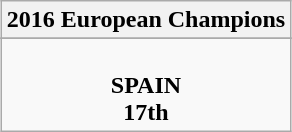<table class="wikitable" style="text-align: center; margin: 0 auto;">
<tr>
<th>2016 European Champions</th>
</tr>
<tr>
</tr>
<tr>
<td><br><strong>SPAIN</strong><br><strong>17th</strong></td>
</tr>
</table>
